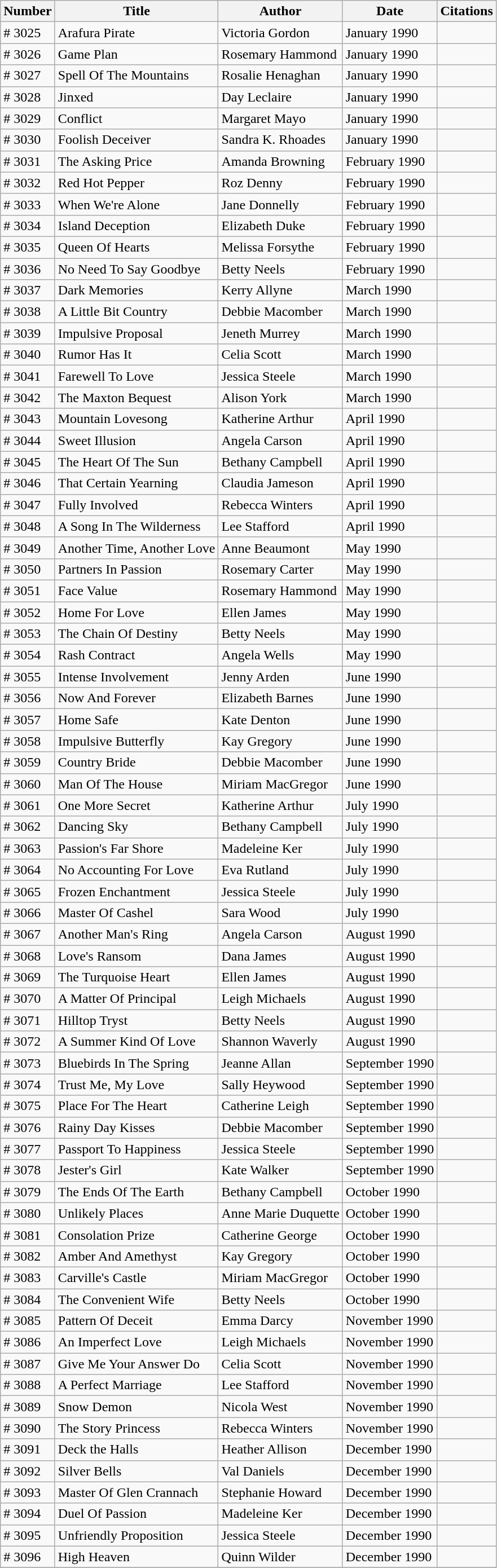<table class="wikitable sortable">
<tr>
<th>Number</th>
<th>Title</th>
<th>Author</th>
<th>Date</th>
<th>Citations</th>
</tr>
<tr>
<td># 3025</td>
<td>Arafura Pirate</td>
<td>Victoria Gordon</td>
<td>January 1990</td>
<td></td>
</tr>
<tr>
<td># 3026</td>
<td>Game Plan</td>
<td>Rosemary Hammond</td>
<td>January 1990</td>
<td></td>
</tr>
<tr>
<td># 3027</td>
<td>Spell Of The Mountains</td>
<td>Rosalie Henaghan</td>
<td>January 1990</td>
<td></td>
</tr>
<tr>
<td># 3028</td>
<td>Jinxed</td>
<td>Day Leclaire</td>
<td>January 1990</td>
<td></td>
</tr>
<tr>
<td># 3029</td>
<td>Conflict</td>
<td>Margaret Mayo</td>
<td>January 1990</td>
<td></td>
</tr>
<tr>
<td># 3030</td>
<td>Foolish Deceiver</td>
<td>Sandra K. Rhoades</td>
<td>January 1990</td>
<td></td>
</tr>
<tr>
<td># 3031</td>
<td>The Asking Price</td>
<td>Amanda Browning</td>
<td>February 1990</td>
<td></td>
</tr>
<tr>
<td># 3032</td>
<td>Red Hot Pepper</td>
<td>Roz Denny</td>
<td>February 1990</td>
<td></td>
</tr>
<tr>
<td># 3033</td>
<td>When We're Alone</td>
<td>Jane Donnelly</td>
<td>February 1990</td>
<td></td>
</tr>
<tr>
<td># 3034</td>
<td>Island Deception</td>
<td>Elizabeth Duke</td>
<td>February 1990</td>
<td></td>
</tr>
<tr>
<td># 3035</td>
<td>Queen Of Hearts</td>
<td>Melissa Forsythe</td>
<td>February 1990</td>
<td></td>
</tr>
<tr>
<td># 3036</td>
<td>No Need To Say Goodbye</td>
<td>Betty Neels</td>
<td>February 1990</td>
<td></td>
</tr>
<tr>
<td># 3037</td>
<td>Dark Memories</td>
<td>Kerry Allyne</td>
<td>March 1990</td>
<td></td>
</tr>
<tr>
<td># 3038</td>
<td>A Little Bit Country</td>
<td>Debbie Macomber</td>
<td>March 1990</td>
<td></td>
</tr>
<tr>
<td># 3039</td>
<td>Impulsive Proposal</td>
<td>Jeneth Murrey</td>
<td>March 1990</td>
<td></td>
</tr>
<tr>
<td># 3040</td>
<td>Rumor Has It</td>
<td>Celia Scott</td>
<td>March 1990</td>
<td></td>
</tr>
<tr>
<td># 3041</td>
<td>Farewell To Love</td>
<td>Jessica Steele</td>
<td>March 1990</td>
<td></td>
</tr>
<tr>
<td># 3042</td>
<td>The Maxton Bequest</td>
<td>Alison York</td>
<td>March 1990</td>
<td></td>
</tr>
<tr>
<td># 3043</td>
<td>Mountain Lovesong</td>
<td>Katherine Arthur</td>
<td>April 1990</td>
<td></td>
</tr>
<tr>
<td># 3044</td>
<td>Sweet Illusion</td>
<td>Angela Carson</td>
<td>April 1990</td>
<td></td>
</tr>
<tr>
<td># 3045</td>
<td>The Heart Of The Sun</td>
<td>Bethany Campbell</td>
<td>April 1990</td>
<td></td>
</tr>
<tr>
<td># 3046</td>
<td>That Certain Yearning</td>
<td>Claudia Jameson</td>
<td>April 1990</td>
<td></td>
</tr>
<tr>
<td># 3047</td>
<td>Fully Involved</td>
<td>Rebecca Winters</td>
<td>April 1990</td>
<td></td>
</tr>
<tr>
<td># 3048</td>
<td>A Song In The Wilderness</td>
<td>Lee Stafford</td>
<td>April 1990</td>
<td></td>
</tr>
<tr>
<td># 3049</td>
<td>Another Time, Another Love</td>
<td>Anne Beaumont</td>
<td>May 1990</td>
<td></td>
</tr>
<tr>
<td># 3050</td>
<td>Partners In Passion</td>
<td>Rosemary Carter</td>
<td>May 1990</td>
<td></td>
</tr>
<tr>
<td># 3051</td>
<td>Face Value</td>
<td>Rosemary Hammond</td>
<td>May 1990</td>
<td></td>
</tr>
<tr>
<td># 3052</td>
<td>Home For Love</td>
<td>Ellen James</td>
<td>May 1990</td>
<td></td>
</tr>
<tr>
<td># 3053</td>
<td>The Chain Of Destiny</td>
<td>Betty Neels</td>
<td>May 1990</td>
<td></td>
</tr>
<tr>
<td># 3054</td>
<td>Rash Contract</td>
<td>Angela Wells</td>
<td>May 1990</td>
<td></td>
</tr>
<tr>
<td># 3055</td>
<td>Intense Involvement</td>
<td>Jenny Arden</td>
<td>June 1990</td>
<td></td>
</tr>
<tr>
<td># 3056</td>
<td>Now And Forever</td>
<td>Elizabeth Barnes</td>
<td>June 1990</td>
<td></td>
</tr>
<tr>
<td># 3057</td>
<td>Home Safe</td>
<td>Kate Denton</td>
<td>June 1990</td>
<td></td>
</tr>
<tr>
<td># 3058</td>
<td>Impulsive Butterfly</td>
<td>Kay Gregory</td>
<td>June 1990</td>
<td></td>
</tr>
<tr>
<td># 3059</td>
<td>Country Bride</td>
<td>Debbie Macomber</td>
<td>June 1990</td>
<td></td>
</tr>
<tr>
<td># 3060</td>
<td>Man Of The House</td>
<td>Miriam MacGregor</td>
<td>June 1990</td>
<td></td>
</tr>
<tr>
<td># 3061</td>
<td>One More Secret</td>
<td>Katherine Arthur</td>
<td>July 1990</td>
<td></td>
</tr>
<tr>
<td># 3062</td>
<td>Dancing Sky</td>
<td>Bethany Campbell</td>
<td>July 1990</td>
<td></td>
</tr>
<tr>
<td># 3063</td>
<td>Passion's Far Shore</td>
<td>Madeleine Ker</td>
<td>July 1990</td>
<td></td>
</tr>
<tr>
<td># 3064</td>
<td>No Accounting For Love</td>
<td>Eva Rutland</td>
<td>July 1990</td>
<td></td>
</tr>
<tr>
<td># 3065</td>
<td>Frozen Enchantment</td>
<td>Jessica Steele</td>
<td>July 1990</td>
<td></td>
</tr>
<tr>
<td># 3066</td>
<td>Master Of Cashel</td>
<td>Sara Wood</td>
<td>July 1990</td>
<td></td>
</tr>
<tr>
<td># 3067</td>
<td>Another Man's Ring</td>
<td>Angela Carson</td>
<td>August 1990</td>
<td></td>
</tr>
<tr>
<td># 3068</td>
<td>Love's Ransom</td>
<td>Dana James</td>
<td>August 1990</td>
<td></td>
</tr>
<tr>
<td># 3069</td>
<td>The Turquoise Heart</td>
<td>Ellen James</td>
<td>August 1990</td>
<td></td>
</tr>
<tr>
<td># 3070</td>
<td>A Matter Of Principal</td>
<td>Leigh Michaels</td>
<td>August 1990</td>
<td></td>
</tr>
<tr>
<td># 3071</td>
<td>Hilltop Tryst</td>
<td>Betty Neels</td>
<td>August 1990</td>
<td></td>
</tr>
<tr>
<td># 3072</td>
<td>A Summer Kind Of Love</td>
<td>Shannon Waverly</td>
<td>August 1990</td>
<td></td>
</tr>
<tr>
<td># 3073</td>
<td>Bluebirds In The Spring</td>
<td>Jeanne Allan</td>
<td>September 1990</td>
<td></td>
</tr>
<tr>
<td># 3074</td>
<td>Trust Me, My Love</td>
<td>Sally Heywood</td>
<td>September 1990</td>
<td></td>
</tr>
<tr>
<td># 3075</td>
<td>Place For The Heart</td>
<td>Catherine Leigh</td>
<td>September 1990</td>
<td></td>
</tr>
<tr>
<td># 3076</td>
<td>Rainy Day Kisses</td>
<td>Debbie Macomber</td>
<td>September 1990</td>
<td></td>
</tr>
<tr>
<td># 3077</td>
<td>Passport To Happiness</td>
<td>Jessica Steele</td>
<td>September 1990</td>
<td></td>
</tr>
<tr>
<td># 3078</td>
<td>Jester's Girl</td>
<td>Kate Walker</td>
<td>September 1990</td>
<td></td>
</tr>
<tr>
<td># 3079</td>
<td>The Ends Of The Earth</td>
<td>Bethany Campbell</td>
<td>October 1990</td>
<td></td>
</tr>
<tr>
<td># 3080</td>
<td>Unlikely Places</td>
<td>Anne Marie Duquette</td>
<td>October 1990</td>
<td></td>
</tr>
<tr>
<td># 3081</td>
<td>Consolation Prize</td>
<td>Catherine George</td>
<td>October 1990</td>
<td></td>
</tr>
<tr>
<td># 3082</td>
<td>Amber And Amethyst</td>
<td>Kay Gregory</td>
<td>October 1990</td>
<td></td>
</tr>
<tr>
<td># 3083</td>
<td>Carville's Castle</td>
<td>Miriam MacGregor</td>
<td>October 1990</td>
<td></td>
</tr>
<tr>
<td># 3084</td>
<td>The Convenient Wife</td>
<td>Betty Neels</td>
<td>October 1990</td>
<td></td>
</tr>
<tr>
<td># 3085</td>
<td>Pattern Of Deceit</td>
<td>Emma Darcy</td>
<td>November 1990</td>
<td></td>
</tr>
<tr>
<td># 3086</td>
<td>An Imperfect Love</td>
<td>Leigh Michaels</td>
<td>November 1990</td>
<td></td>
</tr>
<tr>
<td># 3087</td>
<td>Give Me Your Answer Do</td>
<td>Celia Scott</td>
<td>November 1990</td>
<td></td>
</tr>
<tr>
<td># 3088</td>
<td>A Perfect Marriage</td>
<td>Lee Stafford</td>
<td>November 1990</td>
<td></td>
</tr>
<tr>
<td># 3089</td>
<td>Snow Demon</td>
<td>Nicola West</td>
<td>November 1990</td>
<td></td>
</tr>
<tr>
<td># 3090</td>
<td>The Story Princess</td>
<td>Rebecca Winters</td>
<td>November 1990</td>
<td></td>
</tr>
<tr>
<td># 3091</td>
<td>Deck the Halls</td>
<td>Heather Allison</td>
<td>December 1990</td>
<td></td>
</tr>
<tr>
<td># 3092</td>
<td>Silver Bells</td>
<td>Val Daniels</td>
<td>December 1990</td>
<td></td>
</tr>
<tr>
<td># 3093</td>
<td>Master Of Glen Crannach</td>
<td>Stephanie Howard</td>
<td>December 1990</td>
<td></td>
</tr>
<tr>
<td># 3094</td>
<td>Duel Of Passion</td>
<td>Madeleine Ker</td>
<td>December 1990</td>
<td></td>
</tr>
<tr>
<td># 3095</td>
<td>Unfriendly Proposition</td>
<td>Jessica Steele</td>
<td>December 1990</td>
<td></td>
</tr>
<tr>
<td># 3096</td>
<td>High Heaven</td>
<td>Quinn Wilder</td>
<td>December 1990</td>
<td></td>
</tr>
<tr>
</tr>
</table>
